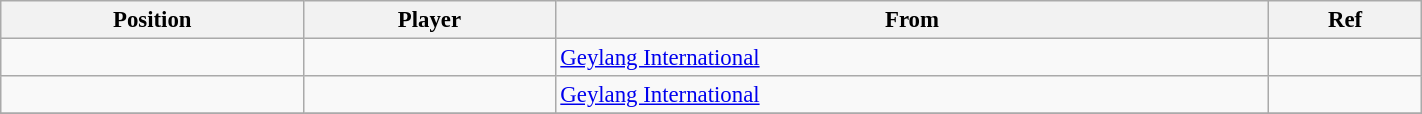<table class="wikitable sortable" style="width:75%; text-align:center; font-size:95%; text-align:left;">
<tr>
<th><strong>Position</strong></th>
<th><strong>Player</strong></th>
<th><strong>From</strong></th>
<th><strong>Ref</strong></th>
</tr>
<tr>
<td></td>
<td></td>
<td> <a href='#'>Geylang International</a></td>
<td></td>
</tr>
<tr>
<td></td>
<td></td>
<td> <a href='#'>Geylang International</a></td>
<td></td>
</tr>
<tr>
</tr>
</table>
